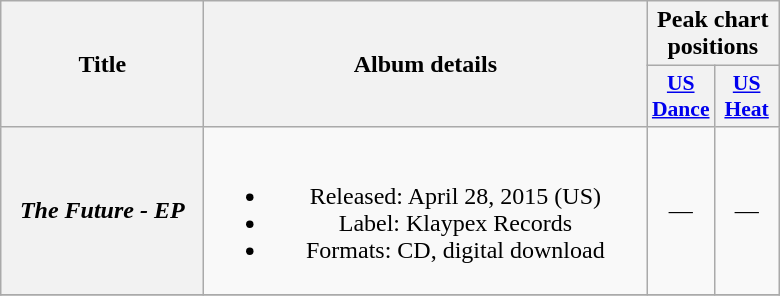<table class="wikitable plainrowheaders" style="text-align:center;">
<tr>
<th scope="col" rowspan="2" style="width:8em;">Title</th>
<th scope="col" rowspan="2" style="width:18em;">Album details</th>
<th scope="col" colspan="2">Peak chart positions</th>
</tr>
<tr>
<th scope="col" style="width:2.5em;font-size:90%;"><a href='#'>US<br>Dance</a><br></th>
<th scope="col" style="width:2.5em;font-size:90%;"><a href='#'>US<br>Heat</a><br></th>
</tr>
<tr>
<th scope="row"><em>The Future - EP</em></th>
<td><br><ul><li>Released: April 28, 2015 <span>(US)</span></li><li>Label: Klaypex Records</li><li>Formats: CD, digital download</li></ul></td>
<td>—</td>
<td>—</td>
</tr>
<tr>
</tr>
</table>
